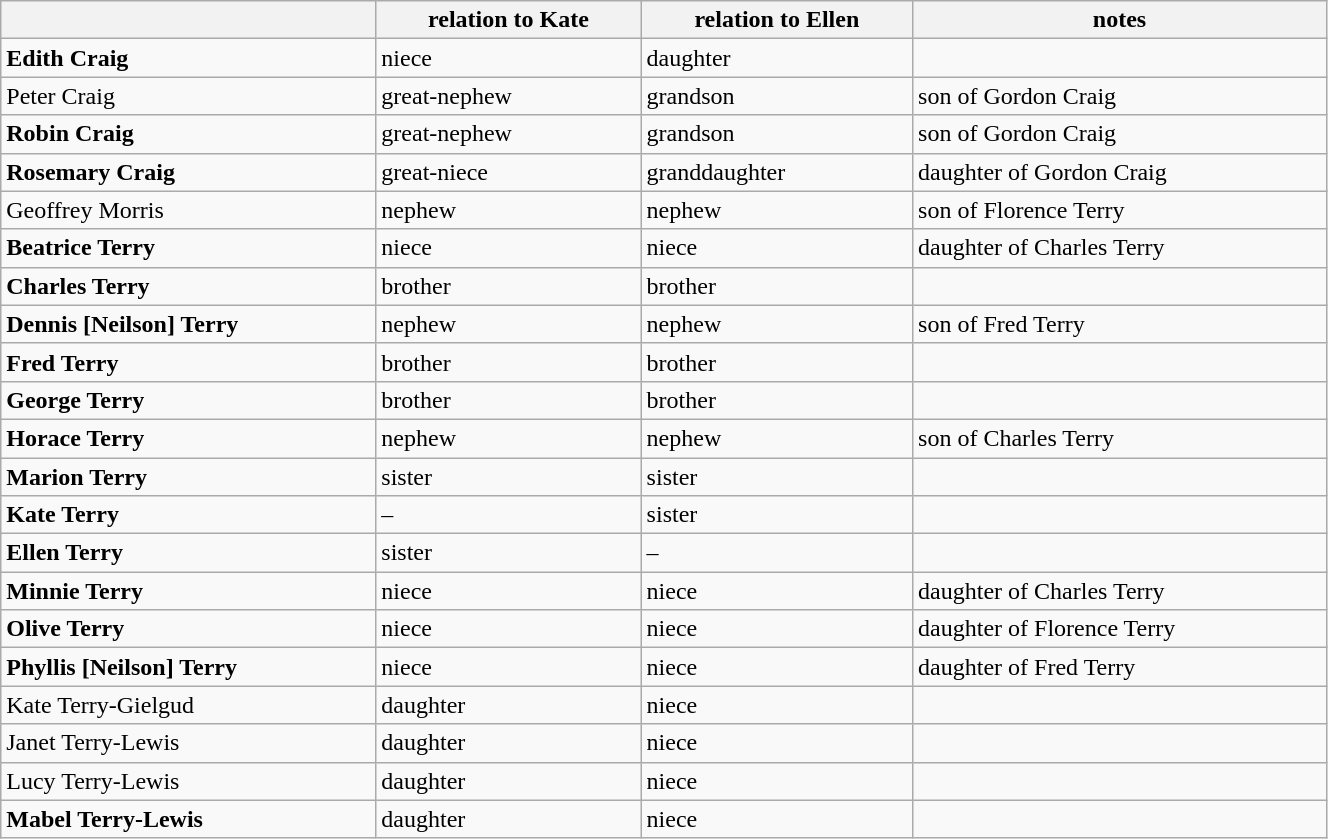<table class="wikitable plainrowheaders" style="text-align: left; margin-right: 0;" width=70% style="margin: 1em auto 1em auto">
<tr>
<th scope="col"></th>
<th scope="col">relation to Kate</th>
<th scope="col">relation to Ellen</th>
<th scope="col">notes</th>
</tr>
<tr>
<td><strong>Edith Craig</strong></td>
<td>niece</td>
<td>daughter</td>
<td></td>
</tr>
<tr>
<td>Peter Craig</td>
<td>great-nephew</td>
<td>grandson</td>
<td>son of Gordon Craig</td>
</tr>
<tr>
<td><strong>Robin Craig</strong></td>
<td>great-nephew</td>
<td>grandson</td>
<td>son of Gordon Craig</td>
</tr>
<tr>
<td><strong>Rosemary Craig</strong></td>
<td>great-niece</td>
<td>granddaughter</td>
<td>daughter of Gordon Craig</td>
</tr>
<tr>
<td>Geoffrey Morris</td>
<td>nephew</td>
<td>nephew</td>
<td>son of Florence Terry</td>
</tr>
<tr>
<td><strong>Beatrice Terry</strong></td>
<td>niece</td>
<td>niece</td>
<td>daughter of Charles Terry</td>
</tr>
<tr>
<td><strong>Charles Terry</strong></td>
<td>brother</td>
<td>brother</td>
<td></td>
</tr>
<tr>
<td><strong>Dennis [Neilson] Terry</strong></td>
<td>nephew</td>
<td>nephew</td>
<td>son of Fred Terry</td>
</tr>
<tr>
<td><strong>Fred Terry</strong></td>
<td>brother</td>
<td>brother</td>
<td></td>
</tr>
<tr>
<td><strong>George Terry</strong></td>
<td>brother</td>
<td>brother</td>
<td></td>
</tr>
<tr>
<td><strong>Horace Terry</strong></td>
<td>nephew</td>
<td>nephew</td>
<td>son of Charles Terry</td>
</tr>
<tr>
<td><strong>Marion Terry</strong></td>
<td>sister</td>
<td>sister</td>
<td></td>
</tr>
<tr>
<td><strong>Kate Terry</strong></td>
<td>–</td>
<td>sister</td>
<td></td>
</tr>
<tr>
<td><strong>Ellen Terry</strong></td>
<td>sister</td>
<td>–</td>
<td></td>
</tr>
<tr>
<td><strong>Minnie Terry</strong></td>
<td>niece</td>
<td>niece</td>
<td>daughter of Charles Terry</td>
</tr>
<tr>
<td><strong>Olive Terry</strong></td>
<td>niece</td>
<td>niece</td>
<td>daughter of Florence Terry</td>
</tr>
<tr>
<td><strong>Phyllis [Neilson] Terry</strong></td>
<td>niece</td>
<td>niece</td>
<td>daughter of Fred Terry</td>
</tr>
<tr>
<td>Kate Terry-Gielgud</td>
<td>daughter</td>
<td>niece</td>
<td></td>
</tr>
<tr>
<td>Janet Terry-Lewis</td>
<td>daughter</td>
<td>niece</td>
<td></td>
</tr>
<tr>
<td>Lucy Terry-Lewis</td>
<td>daughter</td>
<td>niece</td>
<td></td>
</tr>
<tr>
<td><strong>Mabel Terry-Lewis</strong></td>
<td>daughter</td>
<td>niece</td>
<td></td>
</tr>
</table>
